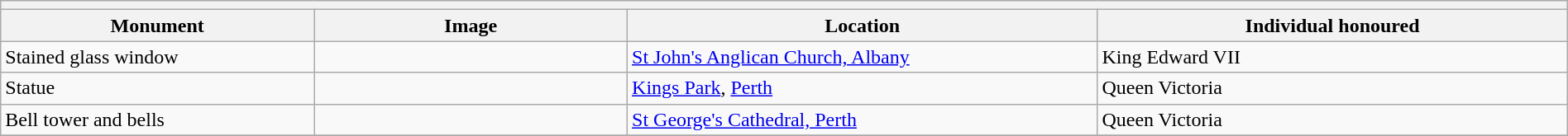<table class="wikitable" style="width:100%">
<tr>
<th colspan="9" align="left"></th>
</tr>
<tr>
<th width="20%">Monument</th>
<th width="20%">Image</th>
<th width="30%">Location</th>
<th width="30%">Individual honoured</th>
</tr>
<tr>
<td>Stained glass window</td>
<td></td>
<td><a href='#'>St John's Anglican Church, Albany</a></td>
<td>King Edward VII</td>
</tr>
<tr>
<td>Statue</td>
<td></td>
<td><a href='#'>Kings Park</a>, <a href='#'>Perth</a></td>
<td>Queen Victoria</td>
</tr>
<tr>
<td>Bell tower and bells</td>
<td></td>
<td><a href='#'>St George's Cathedral, Perth</a></td>
<td>Queen Victoria</td>
</tr>
<tr>
</tr>
</table>
